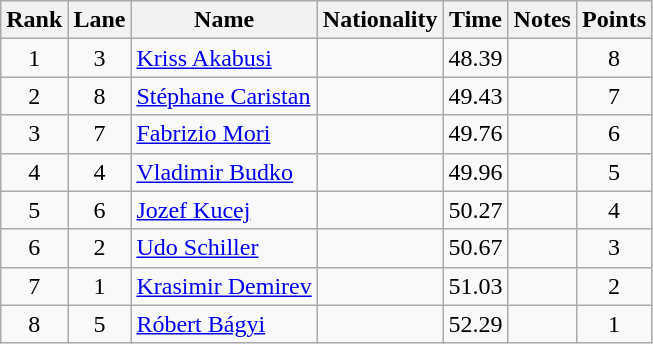<table class="wikitable sortable" style="text-align:center">
<tr>
<th>Rank</th>
<th>Lane</th>
<th>Name</th>
<th>Nationality</th>
<th>Time</th>
<th>Notes</th>
<th>Points</th>
</tr>
<tr>
<td>1</td>
<td>3</td>
<td align=left><a href='#'>Kriss Akabusi</a></td>
<td align=left></td>
<td>48.39</td>
<td></td>
<td>8</td>
</tr>
<tr>
<td>2</td>
<td>8</td>
<td align=left><a href='#'>Stéphane Caristan</a></td>
<td align=left></td>
<td>49.43</td>
<td></td>
<td>7</td>
</tr>
<tr>
<td>3</td>
<td>7</td>
<td align=left><a href='#'>Fabrizio Mori</a></td>
<td align=left></td>
<td>49.76</td>
<td></td>
<td>6</td>
</tr>
<tr>
<td>4</td>
<td>4</td>
<td align=left><a href='#'>Vladimir Budko</a></td>
<td align=left></td>
<td>49.96</td>
<td></td>
<td>5</td>
</tr>
<tr>
<td>5</td>
<td>6</td>
<td align=left><a href='#'>Jozef Kucej</a></td>
<td align=left></td>
<td>50.27</td>
<td></td>
<td>4</td>
</tr>
<tr>
<td>6</td>
<td>2</td>
<td align=left><a href='#'>Udo Schiller</a></td>
<td align=left></td>
<td>50.67</td>
<td></td>
<td>3</td>
</tr>
<tr>
<td>7</td>
<td>1</td>
<td align=left><a href='#'>Krasimir Demirev</a></td>
<td align=left></td>
<td>51.03</td>
<td></td>
<td>2</td>
</tr>
<tr>
<td>8</td>
<td>5</td>
<td align=left><a href='#'>Róbert Bágyi</a></td>
<td align=left></td>
<td>52.29</td>
<td></td>
<td>1</td>
</tr>
</table>
